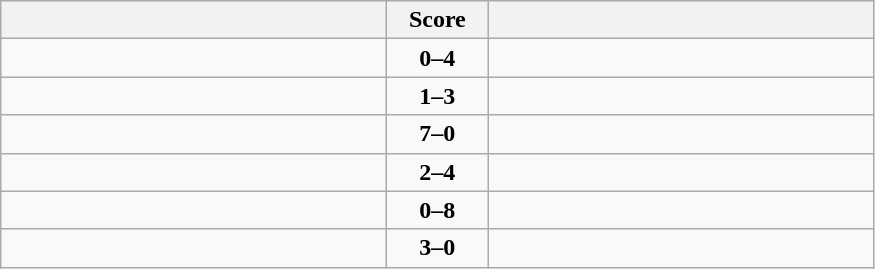<table class="wikitable" style="text-align: center; font-size:100% ">
<tr>
<th align="right" width="250"></th>
<th width="60">Score</th>
<th align="left" width="250"></th>
</tr>
<tr>
<td align=left></td>
<td align=center><strong>0–4</strong></td>
<td align=left><strong></strong></td>
</tr>
<tr>
<td align=left></td>
<td align=center><strong>1–3</strong></td>
<td align=left><strong></strong></td>
</tr>
<tr>
<td align=left><strong></strong></td>
<td align=center><strong>7–0</strong></td>
<td align=left></td>
</tr>
<tr>
<td align=left></td>
<td align=center><strong>2–4</strong></td>
<td align=left><strong></strong></td>
</tr>
<tr>
<td align=left></td>
<td align=center><strong>0–8</strong></td>
<td align=left><strong></strong></td>
</tr>
<tr>
<td align=left><strong></strong></td>
<td align=center><strong>3–0</strong></td>
<td align=left></td>
</tr>
</table>
